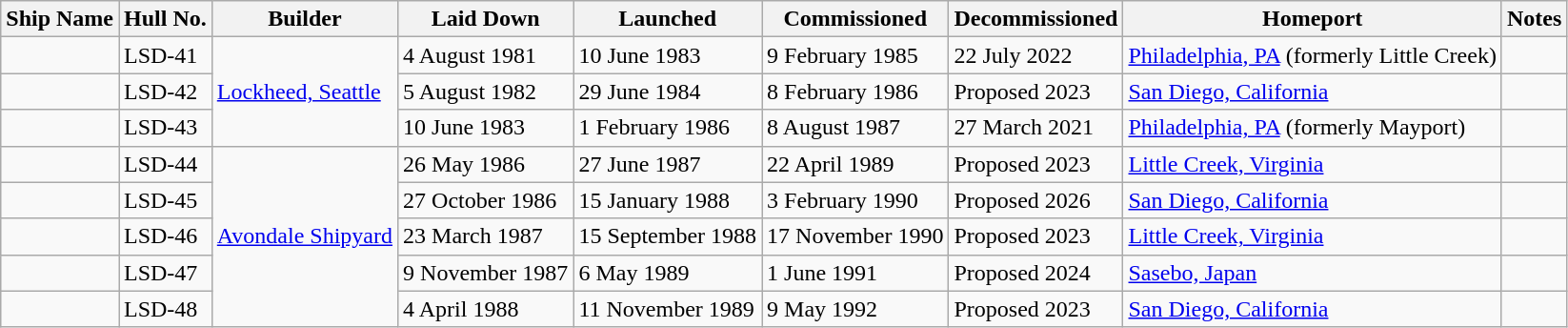<table class="wikitable">
<tr>
<th>Ship Name</th>
<th>Hull No.</th>
<th>Builder</th>
<th>Laid Down</th>
<th>Launched</th>
<th>Commissioned</th>
<th>Decommissioned</th>
<th>Homeport</th>
<th>Notes</th>
</tr>
<tr>
<td></td>
<td>LSD-41</td>
<td rowspan=3><a href='#'>Lockheed, Seattle</a></td>
<td>4 August 1981</td>
<td>10 June 1983</td>
<td>9 February 1985</td>
<td>22 July 2022</td>
<td><a href='#'>Philadelphia, PA</a> (formerly Little Creek)</td>
<td></td>
</tr>
<tr>
<td></td>
<td>LSD-42</td>
<td>5 August 1982</td>
<td>29 June 1984</td>
<td>8 February 1986</td>
<td>Proposed 2023</td>
<td><a href='#'>San Diego, California</a></td>
<td></td>
</tr>
<tr>
<td></td>
<td>LSD-43</td>
<td>10 June 1983</td>
<td>1 February 1986</td>
<td>8 August 1987</td>
<td>27 March 2021</td>
<td><a href='#'>Philadelphia, PA</a> (formerly Mayport)</td>
<td></td>
</tr>
<tr>
<td></td>
<td>LSD-44</td>
<td rowspan=5><a href='#'>Avondale Shipyard</a></td>
<td>26 May 1986</td>
<td>27 June 1987</td>
<td>22 April 1989</td>
<td>Proposed 2023</td>
<td><a href='#'>Little Creek, Virginia</a></td>
<td></td>
</tr>
<tr>
<td></td>
<td>LSD-45</td>
<td>27 October 1986</td>
<td>15 January 1988</td>
<td>3 February 1990</td>
<td>Proposed 2026</td>
<td><a href='#'>San Diego, California</a></td>
<td></td>
</tr>
<tr>
<td></td>
<td>LSD-46</td>
<td>23 March 1987</td>
<td>15 September 1988</td>
<td>17 November 1990</td>
<td>Proposed 2023</td>
<td><a href='#'>Little Creek, Virginia</a></td>
<td></td>
</tr>
<tr>
<td></td>
<td>LSD-47</td>
<td>9 November 1987</td>
<td>6 May 1989</td>
<td>1 June 1991</td>
<td>Proposed 2024</td>
<td><a href='#'>Sasebo, Japan</a></td>
<td></td>
</tr>
<tr>
<td></td>
<td>LSD-48</td>
<td>4 April 1988</td>
<td>11 November 1989</td>
<td>9 May 1992</td>
<td>Proposed 2023</td>
<td><a href='#'>San Diego, California</a></td>
<td></td>
</tr>
</table>
